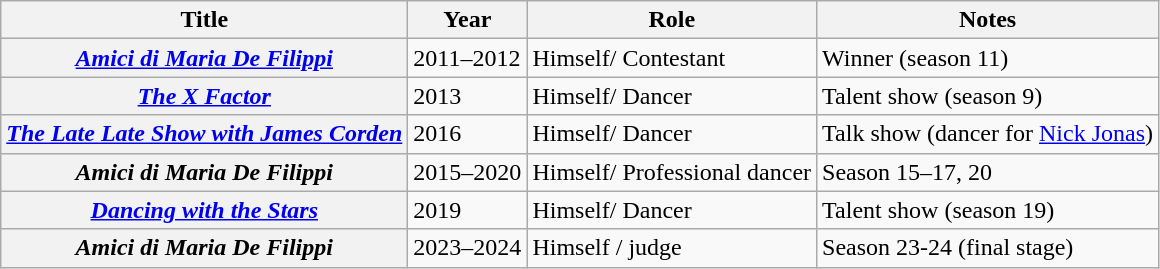<table class="wikitable plainrowheaders" style="text-align:left;">
<tr>
<th>Title</th>
<th>Year</th>
<th>Role</th>
<th>Notes</th>
</tr>
<tr>
<th scope="row"><em><a href='#'>Amici di Maria De Filippi</a></em></th>
<td>2011–2012</td>
<td>Himself/ Contestant</td>
<td>Winner (season 11)</td>
</tr>
<tr>
<th scope="row"><em><a href='#'>The X Factor</a></em></th>
<td>2013</td>
<td>Himself/ Dancer</td>
<td>Talent show (season 9)</td>
</tr>
<tr>
<th scope="row"><em><a href='#'>The Late Late Show with James Corden</a></em></th>
<td>2016</td>
<td>Himself/ Dancer</td>
<td>Talk show (dancer for <a href='#'>Nick Jonas</a>)</td>
</tr>
<tr>
<th scope="row"><em>Amici di Maria De Filippi</em></th>
<td>2015–2020</td>
<td>Himself/ Professional dancer</td>
<td>Season 15–17, 20</td>
</tr>
<tr>
<th scope="row"><em><a href='#'>Dancing with the Stars</a></em></th>
<td>2019</td>
<td>Himself/ Dancer</td>
<td>Talent show (season 19)</td>
</tr>
<tr>
<th scope="row"><em>Amici di Maria De Filippi</em></th>
<td>2023–2024</td>
<td>Himself / judge</td>
<td>Season 23-24 (final stage)</td>
</tr>
</table>
